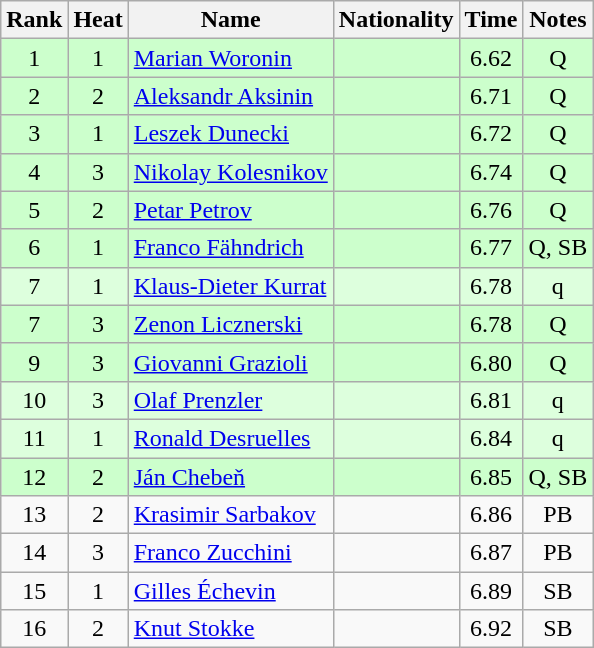<table class="wikitable sortable" style="text-align:center">
<tr>
<th>Rank</th>
<th>Heat</th>
<th>Name</th>
<th>Nationality</th>
<th>Time</th>
<th>Notes</th>
</tr>
<tr bgcolor=ccffcc>
<td>1</td>
<td>1</td>
<td align="left"><a href='#'>Marian Woronin</a></td>
<td align=left></td>
<td>6.62</td>
<td>Q</td>
</tr>
<tr bgcolor=ccffcc>
<td>2</td>
<td>2</td>
<td align="left"><a href='#'>Aleksandr Aksinin</a></td>
<td align=left></td>
<td>6.71</td>
<td>Q</td>
</tr>
<tr bgcolor=ccffcc>
<td>3</td>
<td>1</td>
<td align="left"><a href='#'>Leszek Dunecki</a></td>
<td align=left></td>
<td>6.72</td>
<td>Q</td>
</tr>
<tr bgcolor=ccffcc>
<td>4</td>
<td>3</td>
<td align="left"><a href='#'>Nikolay Kolesnikov</a></td>
<td align=left></td>
<td>6.74</td>
<td>Q</td>
</tr>
<tr bgcolor=ccffcc>
<td>5</td>
<td>2</td>
<td align="left"><a href='#'>Petar Petrov</a></td>
<td align=left></td>
<td>6.76</td>
<td>Q</td>
</tr>
<tr bgcolor=ccffcc>
<td>6</td>
<td>1</td>
<td align="left"><a href='#'>Franco Fähndrich</a></td>
<td align=left></td>
<td>6.77</td>
<td>Q, SB</td>
</tr>
<tr bgcolor=ddffdd>
<td>7</td>
<td>1</td>
<td align="left"><a href='#'>Klaus-Dieter Kurrat</a></td>
<td align=left></td>
<td>6.78</td>
<td>q</td>
</tr>
<tr bgcolor=ccffcc>
<td>7</td>
<td>3</td>
<td align="left"><a href='#'>Zenon Licznerski</a></td>
<td align=left></td>
<td>6.78</td>
<td>Q</td>
</tr>
<tr bgcolor=ccffcc>
<td>9</td>
<td>3</td>
<td align="left"><a href='#'>Giovanni Grazioli</a></td>
<td align=left></td>
<td>6.80</td>
<td>Q</td>
</tr>
<tr bgcolor=ddffdd>
<td>10</td>
<td>3</td>
<td align="left"><a href='#'>Olaf Prenzler</a></td>
<td align=left></td>
<td>6.81</td>
<td>q</td>
</tr>
<tr bgcolor=ddffdd>
<td>11</td>
<td>1</td>
<td align="left"><a href='#'>Ronald Desruelles</a></td>
<td align=left></td>
<td>6.84</td>
<td>q</td>
</tr>
<tr bgcolor=ccffcc>
<td>12</td>
<td>2</td>
<td align="left"><a href='#'>Ján Chebeň</a></td>
<td align=left></td>
<td>6.85</td>
<td>Q, SB</td>
</tr>
<tr>
<td>13</td>
<td>2</td>
<td align="left"><a href='#'>Krasimir Sarbakov</a></td>
<td align=left></td>
<td>6.86</td>
<td>PB</td>
</tr>
<tr>
<td>14</td>
<td>3</td>
<td align="left"><a href='#'>Franco Zucchini</a></td>
<td align=left></td>
<td>6.87</td>
<td>PB</td>
</tr>
<tr>
<td>15</td>
<td>1</td>
<td align="left"><a href='#'>Gilles Échevin</a></td>
<td align=left></td>
<td>6.89</td>
<td>SB</td>
</tr>
<tr>
<td>16</td>
<td>2</td>
<td align="left"><a href='#'>Knut Stokke</a></td>
<td align=left></td>
<td>6.92</td>
<td>SB</td>
</tr>
</table>
